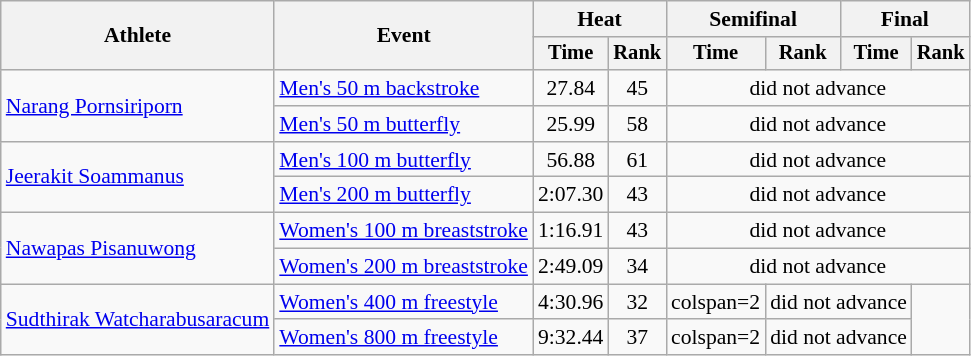<table class=wikitable style="font-size:90%">
<tr>
<th rowspan="2">Athlete</th>
<th rowspan="2">Event</th>
<th colspan="2">Heat</th>
<th colspan="2">Semifinal</th>
<th colspan="2">Final</th>
</tr>
<tr style="font-size:95%">
<th>Time</th>
<th>Rank</th>
<th>Time</th>
<th>Rank</th>
<th>Time</th>
<th>Rank</th>
</tr>
<tr align=center>
<td align=left rowspan=2><a href='#'>Narang Pornsiriporn</a></td>
<td align=left><a href='#'>Men's 50 m backstroke</a></td>
<td>27.84</td>
<td>45</td>
<td colspan=4>did not advance</td>
</tr>
<tr align=center>
<td align=left><a href='#'>Men's 50 m butterfly</a></td>
<td>25.99</td>
<td>58</td>
<td colspan=4>did not advance</td>
</tr>
<tr align=center>
<td align=left rowspan=2><a href='#'>Jeerakit Soammanus</a></td>
<td align=left><a href='#'>Men's 100 m butterfly</a></td>
<td>56.88</td>
<td>61</td>
<td colspan=4>did not advance</td>
</tr>
<tr align=center>
<td align=left><a href='#'>Men's 200 m butterfly</a></td>
<td>2:07.30</td>
<td>43</td>
<td colspan=4>did not advance</td>
</tr>
<tr align=center>
<td align=left rowspan=2><a href='#'>Nawapas Pisanuwong</a></td>
<td align=left><a href='#'>Women's 100 m breaststroke</a></td>
<td>1:16.91</td>
<td>43</td>
<td colspan=4>did not advance</td>
</tr>
<tr align=center>
<td align=left><a href='#'>Women's 200 m breaststroke</a></td>
<td>2:49.09</td>
<td>34</td>
<td colspan=4>did not advance</td>
</tr>
<tr align=center>
<td align=left rowspan=2><a href='#'>Sudthirak Watcharabusaracum</a></td>
<td align=left><a href='#'>Women's 400 m freestyle</a></td>
<td>4:30.96</td>
<td>32</td>
<td>colspan=2 </td>
<td colspan=2>did not advance</td>
</tr>
<tr align=center>
<td align=left><a href='#'>Women's 800 m freestyle</a></td>
<td>9:32.44</td>
<td>37</td>
<td>colspan=2 </td>
<td colspan=2>did not advance</td>
</tr>
</table>
